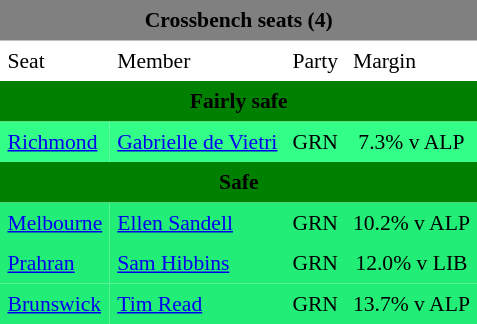<table class="wiktable "toccolours" cellpadding="5" cellspacing="0" style="float:left; margin-right:.5em; margin-top:.4em; font-size:90%">
<tr>
<td colspan="4" style="text-align:center; background:gray;"><span><strong>Crossbench seats (4)</strong></span></td>
</tr>
<tr>
<td>Seat</td>
<td>Member</td>
<td>Party</td>
<td>Margin</td>
</tr>
<tr>
<td colspan="4"  style="text-align:center; background:green;"><span><strong>Fairly safe</strong></span></td>
</tr>
<tr>
<td style="text-align:left; background:#33ff88;"><a href='#'>Richmond</a></td>
<td style="text-align:left; background:#33ff88;"><a href='#'>Gabrielle de Vietri</a></td>
<td style="text-align:left; background:#33ff88;">GRN</td>
<td style="text-align:center; background:#33ff88;">7.3% v ALP</td>
</tr>
<tr>
<td colspan="4"  style="text-align:center; background:green;"><span><strong>Safe</strong></span></td>
</tr>
<tr>
<td style="text-align:left; background:#22ee77;"><a href='#'>Melbourne</a></td>
<td style="text-align:left; background:#22ee77;"><a href='#'>Ellen Sandell</a></td>
<td style="text-align:left; background:#22ee77;">GRN</td>
<td style="text-align:center; background:#22ee77;">10.2% v ALP</td>
</tr>
<tr>
<td style="text-align:left; background:#22ee77;"><a href='#'>Prahran</a></td>
<td style="text-align:left; background:#22ee77;"><a href='#'>Sam Hibbins</a></td>
<td style="text-align:left; background:#22ee77;">GRN</td>
<td style="text-align:center; background:#22ee77;">12.0% v LIB</td>
</tr>
<tr>
<td style="text-align:left; background:#22ee77;"><a href='#'>Brunswick</a></td>
<td style="text-align:left; background:#22ee77;"><a href='#'>Tim Read</a></td>
<td style="text-align:left; background:#22ee77;">GRN</td>
<td style="text-align:center; background:#22ee77;">13.7% v ALP</td>
</tr>
<tr>
</tr>
</table>
